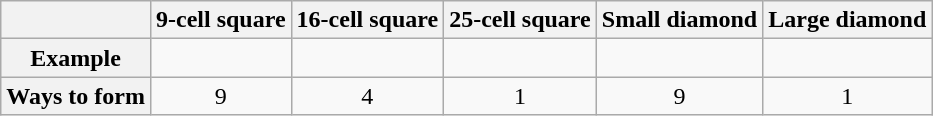<table class="wikitable" style="font-size:100%;text-align:center;">
<tr>
<th></th>
<th>9-cell square</th>
<th>16-cell square</th>
<th>25-cell square</th>
<th>Small diamond</th>
<th>Large diamond</th>
</tr>
<tr>
<th>Example</th>
<td></td>
<td></td>
<td></td>
<td></td>
<td></td>
</tr>
<tr>
<th>Ways to form</th>
<td>9</td>
<td>4</td>
<td>1</td>
<td>9</td>
<td>1</td>
</tr>
</table>
